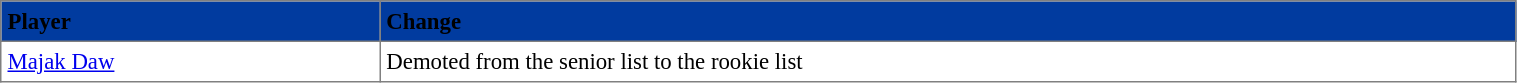<table border="1" cellpadding="4" cellspacing="0"  style="text-align:left; font-size:95%; border-collapse:collapse; width:80%;">
<tr style="background:#013B9F;">
<th style="width:25%;"><span>Player</span></th>
<th><span>Change</span></th>
</tr>
<tr>
<td> <a href='#'>Majak Daw</a></td>
<td>Demoted from the senior list to the rookie list</td>
</tr>
</table>
